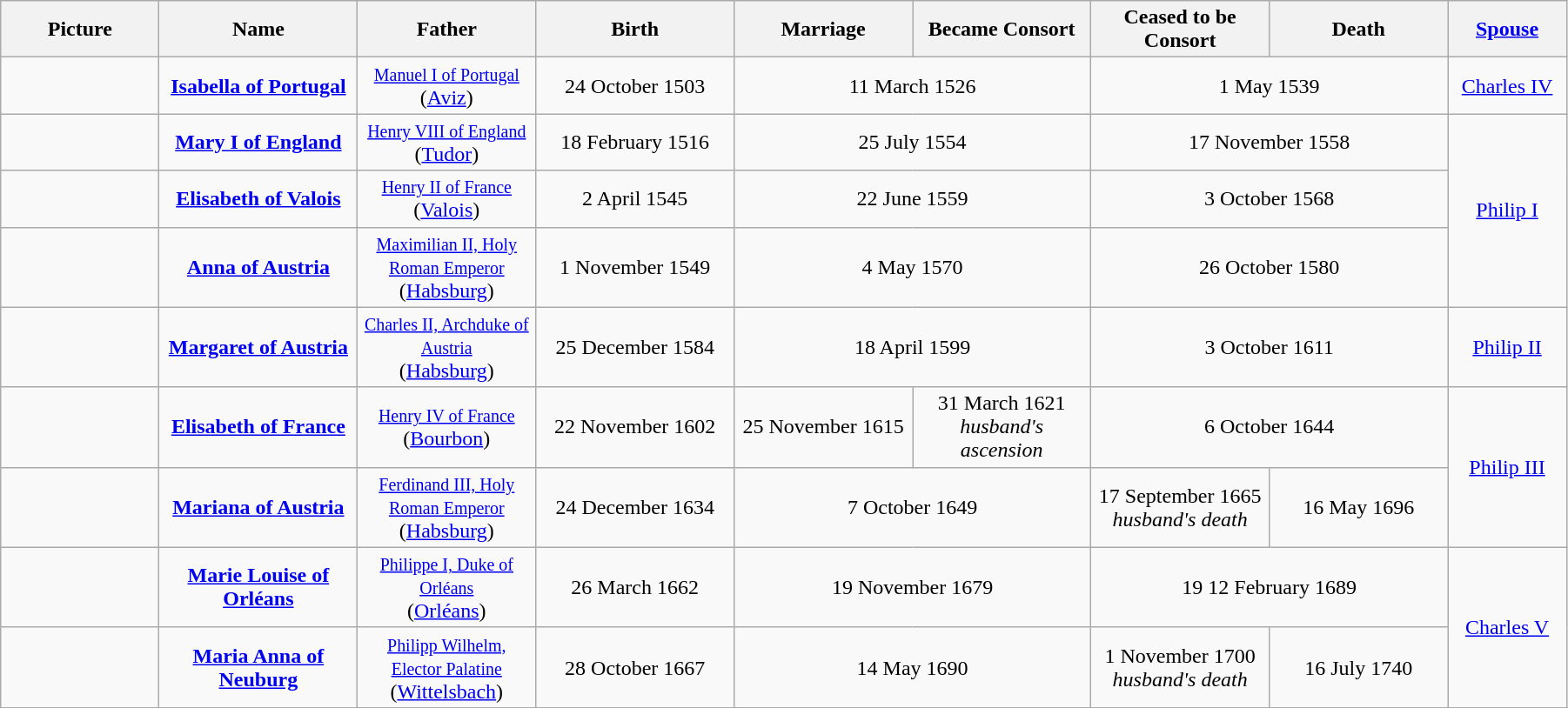<table width=95% class="wikitable">
<tr>
<th width = "8%">Picture</th>
<th width = "10%">Name</th>
<th width = "9%">Father</th>
<th width = "10%">Birth</th>
<th width = "9%">Marriage</th>
<th width = "9%">Became Consort</th>
<th width = "9%">Ceased to be Consort</th>
<th width = "9%">Death</th>
<th width = "6%"><a href='#'>Spouse</a></th>
</tr>
<tr>
<td align="center"></td>
<td align="center"><strong><a href='#'>Isabella of Portugal</a></strong></td>
<td align="center"><small><a href='#'>Manuel I of Portugal</a></small><br> (<a href='#'>Aviz</a>)</td>
<td align="center">24 October 1503</td>
<td align="center" colspan="2">11 March 1526</td>
<td align="center" colspan="2">1 May 1539</td>
<td align="center"><a href='#'>Charles IV</a></td>
</tr>
<tr>
<td align="center"></td>
<td align="center"><strong><a href='#'>Mary I of England</a></strong></td>
<td align="center"><small><a href='#'>Henry VIII of England</a></small><br> (<a href='#'>Tudor</a>)</td>
<td align="center">18 February 1516</td>
<td align="center" colspan="2">25 July 1554</td>
<td align="center" colspan="2">17 November 1558</td>
<td align="center" rowspan="3"><a href='#'>Philip I</a></td>
</tr>
<tr>
<td align="center"></td>
<td align="center"><strong><a href='#'>Elisabeth of Valois</a></strong></td>
<td align="center"><small><a href='#'>Henry II of France</a></small><br> (<a href='#'>Valois</a>)</td>
<td align="center">2 April 1545</td>
<td align="center" colspan="2">22 June 1559</td>
<td align="center" colspan="2">3 October 1568</td>
</tr>
<tr>
<td align="center"></td>
<td align="center"><strong><a href='#'>Anna of Austria</a></strong></td>
<td align="center"><small><a href='#'>Maximilian II, Holy Roman Emperor</a></small><br> (<a href='#'>Habsburg</a>)</td>
<td align="center">1 November 1549</td>
<td align="center" colspan="2">4 May 1570</td>
<td align="center" colspan="2">26 October 1580</td>
</tr>
<tr>
<td align="center"></td>
<td align="center"><strong><a href='#'>Margaret of Austria</a></strong></td>
<td align="center"><small><a href='#'>Charles II, Archduke of Austria</a></small><br> (<a href='#'>Habsburg</a>)</td>
<td align="center">25 December 1584</td>
<td align="center" colspan="2">18 April 1599</td>
<td align="center" colspan="2">3 October 1611</td>
<td align="center"><a href='#'>Philip II</a></td>
</tr>
<tr>
<td align="center"></td>
<td align="center"><strong><a href='#'>Elisabeth of France</a></strong></td>
<td align="center"><small><a href='#'>Henry IV of France</a></small><br> (<a href='#'>Bourbon</a>)</td>
<td align="center">22 November 1602</td>
<td align="center">25 November 1615</td>
<td align="center">31 March 1621 <br><em>husband's ascension</em></td>
<td align="center" colspan="2">6 October 1644</td>
<td align="center" rowspan="2"><a href='#'>Philip III</a></td>
</tr>
<tr>
<td align="center"></td>
<td align="center"><strong><a href='#'>Mariana of Austria</a></strong></td>
<td align="center"><small><a href='#'>Ferdinand III, Holy Roman Emperor</a></small><br> (<a href='#'>Habsburg</a>)</td>
<td align="center">24 December 1634</td>
<td align="center" colspan="2">7 October 1649</td>
<td align="center">17 September 1665 <br><em>husband's death</em></td>
<td align="center">16 May 1696</td>
</tr>
<tr>
<td align="center"></td>
<td align="center"><strong><a href='#'>Marie Louise of Orléans</a></strong></td>
<td align="center"><small><a href='#'>Philippe I, Duke of Orléans</a></small><br> (<a href='#'>Orléans</a>)</td>
<td align="center">26 March 1662</td>
<td align="center" colspan="2">19 November 1679</td>
<td align="center" colspan="2">19 12 February 1689</td>
<td align="center" rowspan="2"><a href='#'>Charles V</a></td>
</tr>
<tr>
<td align="center"></td>
<td align="center"><strong><a href='#'>Maria Anna of Neuburg</a></strong></td>
<td align="center"><small><a href='#'>Philipp Wilhelm, Elector Palatine</a></small><br> (<a href='#'>Wittelsbach</a>)</td>
<td align="center">28 October 1667</td>
<td align="center" colspan="2">14 May 1690</td>
<td align="center">1 November 1700<br><em>husband's death</em></td>
<td align="center">16 July 1740</td>
</tr>
<tr>
</tr>
</table>
